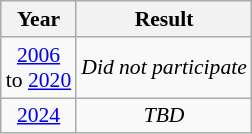<table class="wikitable" style="text-align: center; font-size:90%">
<tr>
<th>Year</th>
<th>Result</th>
</tr>
<tr>
<td> <a href='#'>2006</a><br>to  <a href='#'>2020</a></td>
<td><em>Did not participate</em></td>
</tr>
<tr>
<td> <a href='#'>2024</a></td>
<td><em>TBD</em></td>
</tr>
</table>
